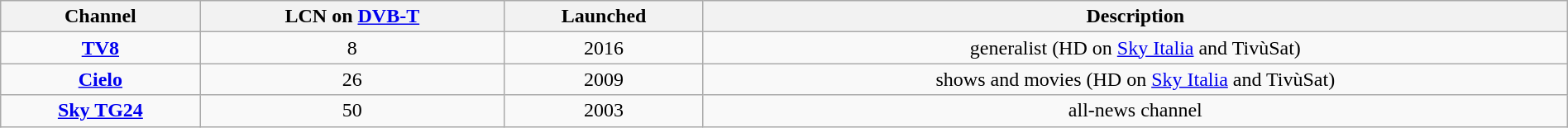<table class="wikitable" style="width:100%; margin-left:0.5em; margin-bottom:0.5em; text-align:center">
<tr>
<th>Channel</th>
<th>LCN on <a href='#'>DVB-T</a></th>
<th>Launched</th>
<th>Description</th>
</tr>
<tr>
<td><strong><a href='#'>TV8</a></strong></td>
<td>8</td>
<td>2016</td>
<td>generalist (HD on <a href='#'>Sky Italia</a> and TivùSat)</td>
</tr>
<tr>
<td><strong><a href='#'>Cielo</a></strong></td>
<td>26</td>
<td>2009</td>
<td>shows and movies (HD on <a href='#'>Sky Italia</a> and TivùSat)</td>
</tr>
<tr>
<td><strong><a href='#'>Sky TG24</a></strong></td>
<td>50</td>
<td>2003</td>
<td>all-news channel</td>
</tr>
</table>
